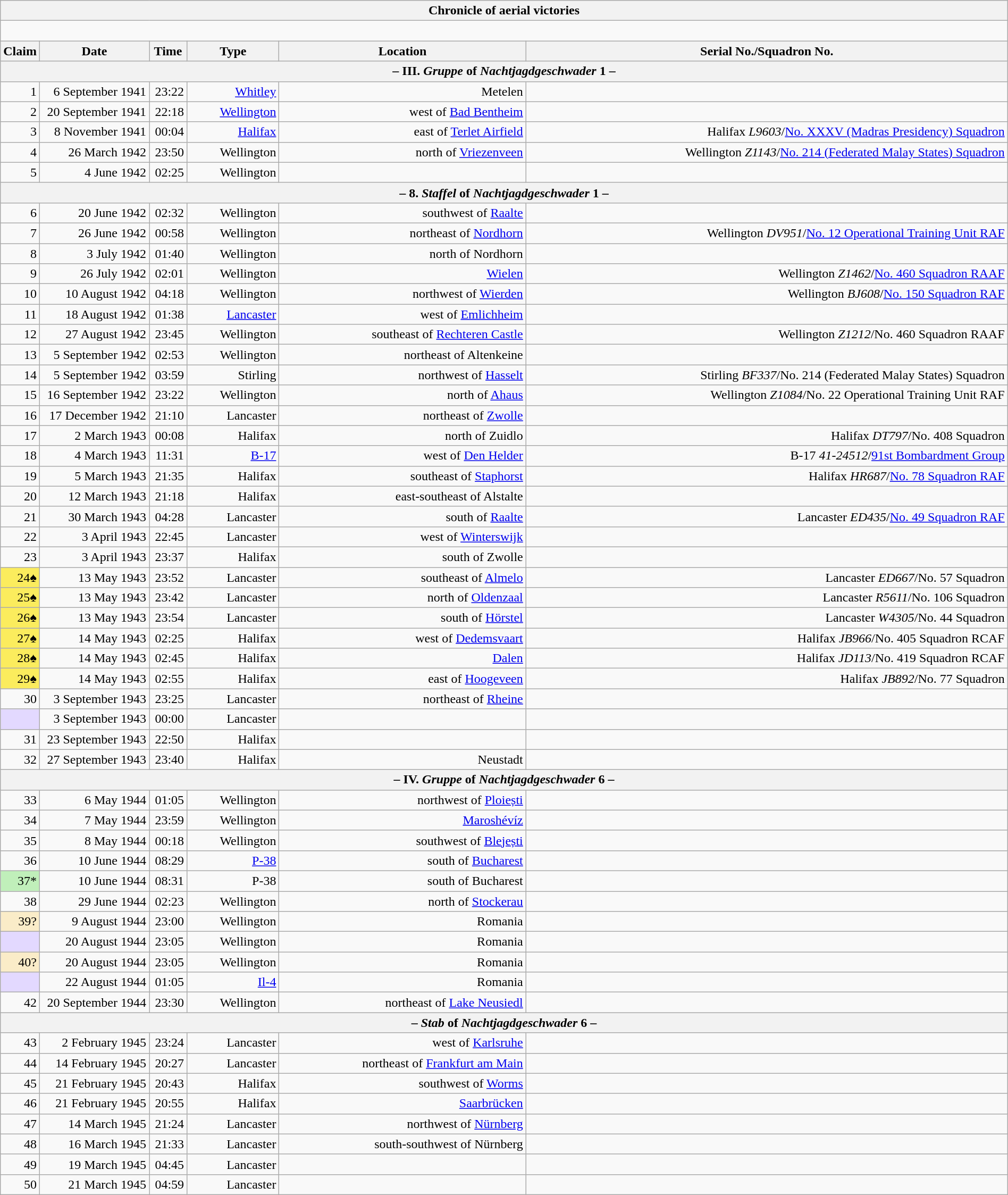<table class="wikitable plainrowheaders collapsible" style="margin-left: auto; margin-right: auto; border: none; text-align:right; width: 100%;">
<tr>
<th colspan="6">Chronicle of aerial victories</th>
</tr>
<tr>
<td colspan="6" style="text-align: left;"><br>


</td>
</tr>
<tr>
<th scope="col" style="width:20px;">Claim</th>
<th scope="col" style="width:130px;">Date</th>
<th scope="col" style="width:40px;">Time</th>
<th scope="col">Type</th>
<th scope="col">Location</th>
<th scope="col">Serial No./Squadron No.</th>
</tr>
<tr>
<th colspan="6">– III. <em>Gruppe</em> of <em>Nachtjagdgeschwader</em> 1 –</th>
</tr>
<tr>
<td>1</td>
<td>6 September 1941</td>
<td>23:22</td>
<td><a href='#'>Whitley</a></td>
<td>Metelen</td>
<td></td>
</tr>
<tr>
<td>2</td>
<td>20 September 1941</td>
<td>22:18</td>
<td><a href='#'>Wellington</a></td>
<td> west of <a href='#'>Bad Bentheim</a></td>
<td></td>
</tr>
<tr>
<td>3</td>
<td>8 November 1941</td>
<td>00:04</td>
<td><a href='#'>Halifax</a></td>
<td> east of <a href='#'>Terlet Airfield</a></td>
<td>Halifax <em>L9603</em>/<a href='#'>No. XXXV (Madras Presidency) Squadron</a></td>
</tr>
<tr>
<td>4</td>
<td>26 March 1942</td>
<td>23:50</td>
<td>Wellington</td>
<td> north of <a href='#'>Vriezenveen</a></td>
<td>Wellington <em>Z1143</em>/<a href='#'>No. 214 (Federated Malay States) Squadron</a></td>
</tr>
<tr>
<td>5</td>
<td>4 June 1942</td>
<td>02:25</td>
<td>Wellington</td>
<td></td>
<td></td>
</tr>
<tr>
<th colspan="6">– 8. <em>Staffel</em> of <em>Nachtjagdgeschwader</em> 1 –</th>
</tr>
<tr>
<td>6</td>
<td>20 June 1942</td>
<td>02:32</td>
<td>Wellington</td>
<td> southwest of <a href='#'>Raalte</a></td>
<td></td>
</tr>
<tr>
<td>7</td>
<td>26 June 1942</td>
<td>00:58</td>
<td>Wellington</td>
<td> northeast of <a href='#'>Nordhorn</a></td>
<td>Wellington <em>DV951</em>/<a href='#'>No. 12 Operational Training Unit RAF</a></td>
</tr>
<tr>
<td>8</td>
<td>3 July 1942</td>
<td>01:40</td>
<td>Wellington</td>
<td> north of Nordhorn</td>
<td></td>
</tr>
<tr>
<td>9</td>
<td>26 July 1942</td>
<td>02:01</td>
<td>Wellington</td>
<td><a href='#'>Wielen</a></td>
<td>Wellington <em>Z1462</em>/<a href='#'>No. 460 Squadron RAAF</a></td>
</tr>
<tr>
<td>10</td>
<td>10 August 1942</td>
<td>04:18</td>
<td>Wellington</td>
<td> northwest of <a href='#'>Wierden</a></td>
<td>Wellington <em>BJ608</em>/<a href='#'>No. 150 Squadron RAF</a></td>
</tr>
<tr>
<td>11</td>
<td>18 August 1942</td>
<td>01:38</td>
<td><a href='#'>Lancaster</a></td>
<td> west of <a href='#'>Emlichheim</a></td>
<td></td>
</tr>
<tr>
<td>12</td>
<td>27 August 1942</td>
<td>23:45</td>
<td>Wellington</td>
<td> southeast of <a href='#'>Rechteren Castle</a></td>
<td>Wellington <em>Z1212</em>/No. 460 Squadron RAAF</td>
</tr>
<tr>
<td>13</td>
<td>5 September 1942</td>
<td>02:53</td>
<td>Wellington</td>
<td>northeast of Altenkeine</td>
<td></td>
</tr>
<tr>
<td>14</td>
<td>5 September 1942</td>
<td>03:59</td>
<td>Stirling</td>
<td> northwest of <a href='#'>Hasselt</a></td>
<td>Stirling <em>BF337</em>/No. 214 (Federated Malay States) Squadron</td>
</tr>
<tr>
<td>15</td>
<td>16 September 1942</td>
<td>23:22</td>
<td>Wellington</td>
<td> north of <a href='#'>Ahaus</a></td>
<td>Wellington <em>Z1084</em>/No. 22 Operational Training Unit RAF</td>
</tr>
<tr>
<td>16</td>
<td>17 December 1942</td>
<td>21:10</td>
<td>Lancaster</td>
<td> northeast of <a href='#'>Zwolle</a></td>
<td></td>
</tr>
<tr>
<td>17</td>
<td>2 March 1943</td>
<td>00:08</td>
<td>Halifax</td>
<td> north of Zuidlo</td>
<td>Halifax <em>DT797</em>/No. 408 Squadron</td>
</tr>
<tr>
<td>18</td>
<td>4 March 1943</td>
<td>11:31</td>
<td><a href='#'>B-17</a></td>
<td>west of <a href='#'>Den Helder</a></td>
<td>B-17 <em>41-24512</em>/<a href='#'>91st Bombardment Group</a></td>
</tr>
<tr>
<td>19</td>
<td>5 March 1943</td>
<td>21:35</td>
<td>Halifax</td>
<td> southeast of <a href='#'>Staphorst</a></td>
<td>Halifax <em>HR687</em>/<a href='#'>No. 78 Squadron RAF</a></td>
</tr>
<tr>
<td>20</td>
<td>12 March 1943</td>
<td>21:18</td>
<td>Halifax</td>
<td> east-southeast of Alstalte</td>
<td></td>
</tr>
<tr>
<td>21</td>
<td>30 March 1943</td>
<td>04:28</td>
<td>Lancaster</td>
<td> south of <a href='#'>Raalte</a></td>
<td>Lancaster <em>ED435</em>/<a href='#'>No. 49 Squadron RAF</a></td>
</tr>
<tr>
<td>22</td>
<td>3 April 1943</td>
<td>22:45</td>
<td>Lancaster</td>
<td> west of <a href='#'>Winterswijk</a></td>
<td></td>
</tr>
<tr>
<td>23</td>
<td>3 April 1943</td>
<td>23:37</td>
<td>Halifax</td>
<td> south of Zwolle</td>
<td></td>
</tr>
<tr>
<td style="background:#fbec5d;">24♠</td>
<td>13 May 1943</td>
<td>23:52</td>
<td>Lancaster</td>
<td> southeast of <a href='#'>Almelo</a></td>
<td>Lancaster <em>ED667</em>/No. 57 Squadron</td>
</tr>
<tr>
<td style="background:#fbec5d;">25♠</td>
<td>13 May 1943</td>
<td>23:42</td>
<td>Lancaster</td>
<td> north of <a href='#'>Oldenzaal</a></td>
<td>Lancaster <em>R5611</em>/No. 106 Squadron</td>
</tr>
<tr>
<td style="background:#fbec5d;">26♠</td>
<td>13 May 1943</td>
<td>23:54</td>
<td>Lancaster</td>
<td> south of <a href='#'>Hörstel</a></td>
<td>Lancaster <em>W4305</em>/No. 44 Squadron</td>
</tr>
<tr>
<td style="background:#fbec5d;">27♠</td>
<td>14 May 1943</td>
<td>02:25</td>
<td>Halifax</td>
<td> west of <a href='#'>Dedemsvaart</a></td>
<td>Halifax <em>JB966</em>/No. 405 Squadron RCAF</td>
</tr>
<tr>
<td style="background:#fbec5d;">28♠</td>
<td>14 May 1943</td>
<td>02:45</td>
<td>Halifax</td>
<td><a href='#'>Dalen</a></td>
<td>Halifax <em>JD113</em>/No. 419 Squadron RCAF</td>
</tr>
<tr>
<td style="background:#fbec5d;">29♠</td>
<td>14 May 1943</td>
<td>02:55</td>
<td>Halifax</td>
<td> east of <a href='#'>Hoogeveen</a></td>
<td>Halifax <em>JB892</em>/No. 77 Squadron</td>
</tr>
<tr>
<td>30</td>
<td>3 September 1943</td>
<td>23:25</td>
<td>Lancaster</td>
<td> northeast of <a href='#'>Rheine</a></td>
<td></td>
</tr>
<tr>
<td style="background:#e3d9ff;"></td>
<td>3 September 1943</td>
<td>00:00</td>
<td>Lancaster</td>
<td></td>
<td></td>
</tr>
<tr>
<td>31</td>
<td>23 September 1943</td>
<td>22:50</td>
<td>Halifax</td>
<td></td>
<td></td>
</tr>
<tr>
<td>32</td>
<td>27 September 1943</td>
<td>23:40</td>
<td>Halifax</td>
<td>Neustadt</td>
<td></td>
</tr>
<tr>
<th colspan="6">– IV. <em>Gruppe</em> of <em>Nachtjagdgeschwader</em> 6 –</th>
</tr>
<tr>
<td>33</td>
<td>6 May 1944</td>
<td>01:05</td>
<td>Wellington</td>
<td>northwest of <a href='#'>Ploiești</a></td>
<td></td>
</tr>
<tr>
<td>34</td>
<td>7 May 1944</td>
<td>23:59</td>
<td>Wellington</td>
<td><a href='#'>Maroshévíz</a></td>
<td></td>
</tr>
<tr>
<td>35</td>
<td>8 May 1944</td>
<td>00:18</td>
<td>Wellington</td>
<td>southwest of  <a href='#'>Blejești</a></td>
<td></td>
</tr>
<tr>
<td>36</td>
<td>10 June 1944</td>
<td>08:29</td>
<td><a href='#'>P-38</a></td>
<td>south of <a href='#'>Bucharest</a></td>
<td></td>
</tr>
<tr>
<td style="background:#C0EFBA">37*</td>
<td>10 June 1944</td>
<td>08:31</td>
<td>P-38</td>
<td>south of Bucharest</td>
<td></td>
</tr>
<tr>
<td>38</td>
<td>29 June 1944</td>
<td>02:23</td>
<td>Wellington</td>
<td>north of <a href='#'>Stockerau</a></td>
<td></td>
</tr>
<tr>
<td style="background:#faecc8">39?</td>
<td>9 August 1944</td>
<td>23:00</td>
<td>Wellington</td>
<td>Romania</td>
<td></td>
</tr>
<tr>
<td style="background:#e3d9ff;"></td>
<td>20 August 1944</td>
<td>23:05</td>
<td>Wellington</td>
<td>Romania</td>
<td></td>
</tr>
<tr>
<td style="background:#faecc8">40?</td>
<td>20 August 1944</td>
<td>23:05</td>
<td>Wellington</td>
<td>Romania</td>
<td></td>
</tr>
<tr>
<td style="background:#e3d9ff;"></td>
<td>22 August 1944</td>
<td>01:05</td>
<td><a href='#'>Il-4</a></td>
<td>Romania</td>
<td></td>
</tr>
<tr>
<td>42</td>
<td>20 September 1944</td>
<td>23:30</td>
<td>Wellington</td>
<td>northeast of <a href='#'>Lake Neusiedl</a></td>
<td></td>
</tr>
<tr>
<th colspan="6">– <em>Stab</em> of <em>Nachtjagdgeschwader</em> 6 –</th>
</tr>
<tr>
<td>43</td>
<td>2 February 1945</td>
<td>23:24</td>
<td>Lancaster</td>
<td>west of <a href='#'>Karlsruhe</a></td>
<td></td>
</tr>
<tr>
<td>44</td>
<td>14 February 1945</td>
<td>20:27</td>
<td>Lancaster</td>
<td> northeast of <a href='#'>Frankfurt am Main</a></td>
<td></td>
</tr>
<tr>
<td>45</td>
<td>21 February 1945</td>
<td>20:43</td>
<td>Halifax</td>
<td>southwest of <a href='#'>Worms</a></td>
<td></td>
</tr>
<tr>
<td>46</td>
<td>21 February 1945</td>
<td>20:55</td>
<td>Halifax</td>
<td><a href='#'>Saarbrücken</a></td>
<td></td>
</tr>
<tr>
<td>47</td>
<td>14 March 1945</td>
<td>21:24</td>
<td>Lancaster</td>
<td>northwest of <a href='#'>Nürnberg</a></td>
<td></td>
</tr>
<tr>
<td>48</td>
<td>16 March 1945</td>
<td>21:33</td>
<td>Lancaster</td>
<td> south-southwest of Nürnberg</td>
<td></td>
</tr>
<tr>
<td>49</td>
<td>19 March 1945</td>
<td>04:45</td>
<td>Lancaster</td>
<td></td>
<td></td>
</tr>
<tr>
<td>50</td>
<td>21 March 1945</td>
<td>04:59</td>
<td>Lancaster</td>
<td></td>
<td></td>
</tr>
</table>
